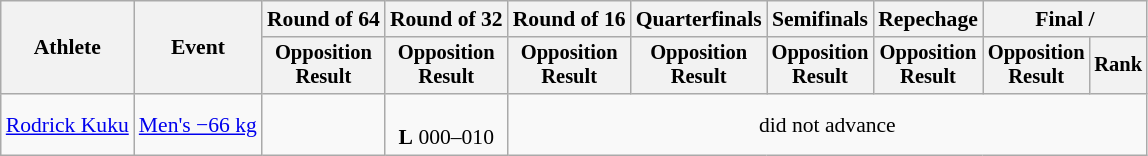<table class="wikitable" style="font-size:90%">
<tr>
<th rowspan=2>Athlete</th>
<th rowspan=2>Event</th>
<th>Round of 64</th>
<th>Round of 32</th>
<th>Round of 16</th>
<th>Quarterfinals</th>
<th>Semifinals</th>
<th>Repechage</th>
<th colspan=2>Final / </th>
</tr>
<tr style="font-size:95%">
<th>Opposition<br>Result</th>
<th>Opposition<br>Result</th>
<th>Opposition<br>Result</th>
<th>Opposition<br>Result</th>
<th>Opposition<br>Result</th>
<th>Opposition<br>Result</th>
<th>Opposition<br>Result</th>
<th>Rank</th>
</tr>
<tr align=center>
<td align=left><a href='#'>Rodrick Kuku</a></td>
<td align=left><a href='#'>Men's −66 kg</a></td>
<td></td>
<td><br><strong>L</strong> 000–010</td>
<td colspan=6>did not advance</td>
</tr>
</table>
